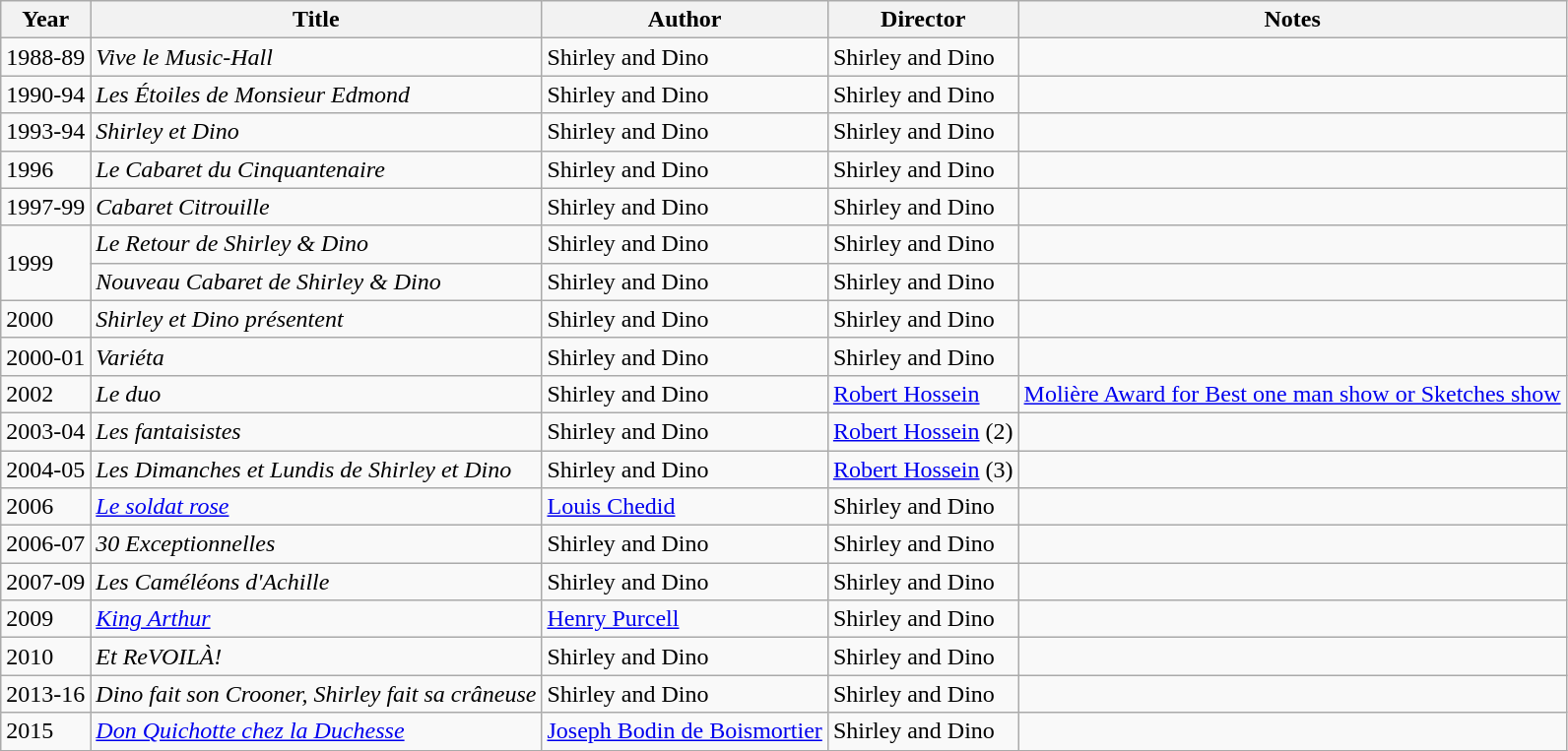<table class="wikitable">
<tr>
<th>Year</th>
<th>Title</th>
<th>Author</th>
<th>Director</th>
<th>Notes</th>
</tr>
<tr>
<td>1988-89</td>
<td><em>Vive le Music-Hall</em></td>
<td>Shirley and Dino</td>
<td>Shirley and Dino</td>
<td></td>
</tr>
<tr>
<td>1990-94</td>
<td><em>Les Étoiles de Monsieur Edmond</em></td>
<td>Shirley and Dino</td>
<td>Shirley and Dino</td>
<td></td>
</tr>
<tr>
<td>1993-94</td>
<td><em>Shirley et Dino</em></td>
<td>Shirley and Dino</td>
<td>Shirley and Dino</td>
<td></td>
</tr>
<tr>
<td>1996</td>
<td><em>Le Cabaret du Cinquantenaire</em></td>
<td>Shirley and Dino</td>
<td>Shirley and Dino</td>
<td></td>
</tr>
<tr>
<td>1997-99</td>
<td><em>Cabaret Citrouille</em></td>
<td>Shirley and Dino</td>
<td>Shirley and Dino</td>
<td></td>
</tr>
<tr>
<td rowspan=2>1999</td>
<td><em>Le Retour de Shirley & Dino</em></td>
<td>Shirley and Dino</td>
<td>Shirley and Dino</td>
<td></td>
</tr>
<tr>
<td><em>Nouveau Cabaret de Shirley & Dino</em></td>
<td>Shirley and Dino</td>
<td>Shirley and Dino</td>
<td></td>
</tr>
<tr>
<td>2000</td>
<td><em>Shirley et Dino présentent</em></td>
<td>Shirley and Dino</td>
<td>Shirley and Dino</td>
<td></td>
</tr>
<tr>
<td>2000-01</td>
<td><em>Variéta</em></td>
<td>Shirley and Dino</td>
<td>Shirley and Dino</td>
<td></td>
</tr>
<tr>
<td>2002</td>
<td><em>Le duo</em></td>
<td>Shirley and Dino</td>
<td><a href='#'>Robert Hossein</a></td>
<td><a href='#'>Molière Award for Best one man show or Sketches show</a></td>
</tr>
<tr>
<td>2003-04</td>
<td><em>Les fantaisistes</em></td>
<td>Shirley and Dino</td>
<td><a href='#'>Robert Hossein</a> (2)</td>
<td></td>
</tr>
<tr>
<td>2004-05</td>
<td><em>Les Dimanches et Lundis de Shirley et Dino</em></td>
<td>Shirley and Dino</td>
<td><a href='#'>Robert Hossein</a> (3)</td>
<td></td>
</tr>
<tr>
<td>2006</td>
<td><em><a href='#'>Le soldat rose</a></em></td>
<td><a href='#'>Louis Chedid</a></td>
<td>Shirley and Dino</td>
<td></td>
</tr>
<tr>
<td>2006-07</td>
<td><em>30 Exceptionnelles</em></td>
<td>Shirley and Dino</td>
<td>Shirley and Dino</td>
<td></td>
</tr>
<tr>
<td>2007-09</td>
<td><em>Les Caméléons d'Achille</em></td>
<td>Shirley and Dino</td>
<td>Shirley and Dino</td>
<td></td>
</tr>
<tr>
<td>2009</td>
<td><em><a href='#'>King Arthur</a></em></td>
<td><a href='#'>Henry Purcell</a></td>
<td>Shirley and Dino</td>
<td></td>
</tr>
<tr>
<td>2010</td>
<td><em>Et ReVOILÀ!</em></td>
<td>Shirley and Dino</td>
<td>Shirley and Dino</td>
<td></td>
</tr>
<tr>
<td>2013-16</td>
<td><em>Dino fait son Crooner, Shirley fait sa crâneuse</em></td>
<td>Shirley and Dino</td>
<td>Shirley and Dino</td>
<td></td>
</tr>
<tr>
<td>2015</td>
<td><em><a href='#'>Don Quichotte chez la Duchesse</a></em></td>
<td><a href='#'>Joseph Bodin de Boismortier</a></td>
<td>Shirley and Dino</td>
<td></td>
</tr>
<tr>
</tr>
</table>
